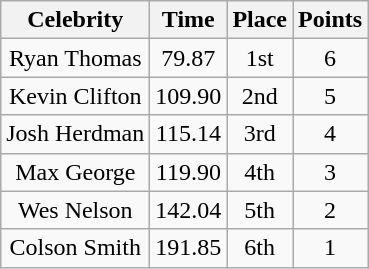<table class="wikitable plainrowheaders" style="text-align:center;">
<tr>
<th>Celebrity</th>
<th>Time</th>
<th>Place</th>
<th>Points</th>
</tr>
<tr>
<td>Ryan Thomas</td>
<td>79.87</td>
<td>1st</td>
<td>6</td>
</tr>
<tr>
<td>Kevin Clifton</td>
<td>109.90</td>
<td>2nd</td>
<td>5</td>
</tr>
<tr>
<td>Josh Herdman</td>
<td>115.14</td>
<td>3rd</td>
<td>4</td>
</tr>
<tr>
<td>Max George</td>
<td>119.90</td>
<td>4th</td>
<td>3</td>
</tr>
<tr>
<td>Wes Nelson</td>
<td>142.04</td>
<td>5th</td>
<td>2</td>
</tr>
<tr>
<td>Colson Smith</td>
<td>191.85</td>
<td>6th</td>
<td>1</td>
</tr>
</table>
